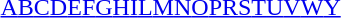<table id="toc" class="toc" summary="Class">
<tr>
<th></th>
</tr>
<tr>
<td style="text-align:center;"><a href='#'>A</a><a href='#'>B</a><a href='#'>C</a><a href='#'>D</a><a href='#'>E</a><a href='#'>F</a><a href='#'>G</a><a href='#'>H</a><a href='#'>I</a><a href='#'>L</a><a href='#'>M</a><a href='#'>N</a><a href='#'>O</a><a href='#'>P</a><a href='#'>R</a><a href='#'>S</a><a href='#'>T</a><a href='#'>U</a><a href='#'>V</a><a href='#'>W</a><a href='#'>Y</a></td>
</tr>
</table>
